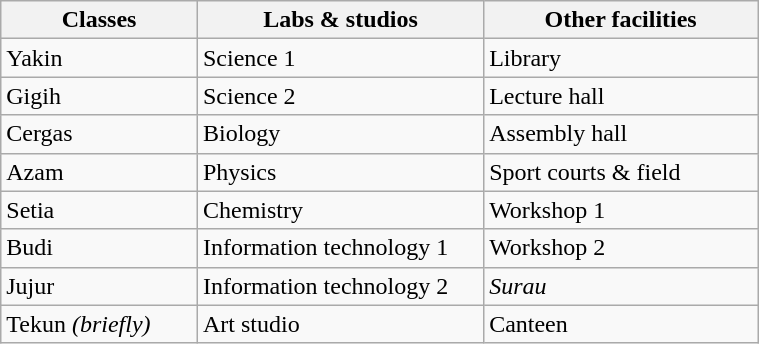<table class="wikitable" style="width:40%;">
<tr>
<th width=10%>Classes</th>
<th style="width:15%;">Labs & studios</th>
<th style="width:15%;">Other facilities</th>
</tr>
<tr>
<td>Yakin</td>
<td>Science 1</td>
<td>Library</td>
</tr>
<tr>
<td>Gigih</td>
<td>Science 2</td>
<td>Lecture hall</td>
</tr>
<tr>
<td>Cergas</td>
<td>Biology</td>
<td>Assembly hall</td>
</tr>
<tr>
<td>Azam</td>
<td>Physics</td>
<td>Sport courts & field</td>
</tr>
<tr>
<td>Setia</td>
<td>Chemistry</td>
<td>Workshop 1</td>
</tr>
<tr>
<td>Budi</td>
<td>Information technology 1</td>
<td>Workshop 2</td>
</tr>
<tr>
<td>Jujur</td>
<td>Information technology 2</td>
<td><em>Surau</em></td>
</tr>
<tr>
<td>Tekun <em>(briefly)</em></td>
<td>Art studio</td>
<td>Canteen</td>
</tr>
</table>
